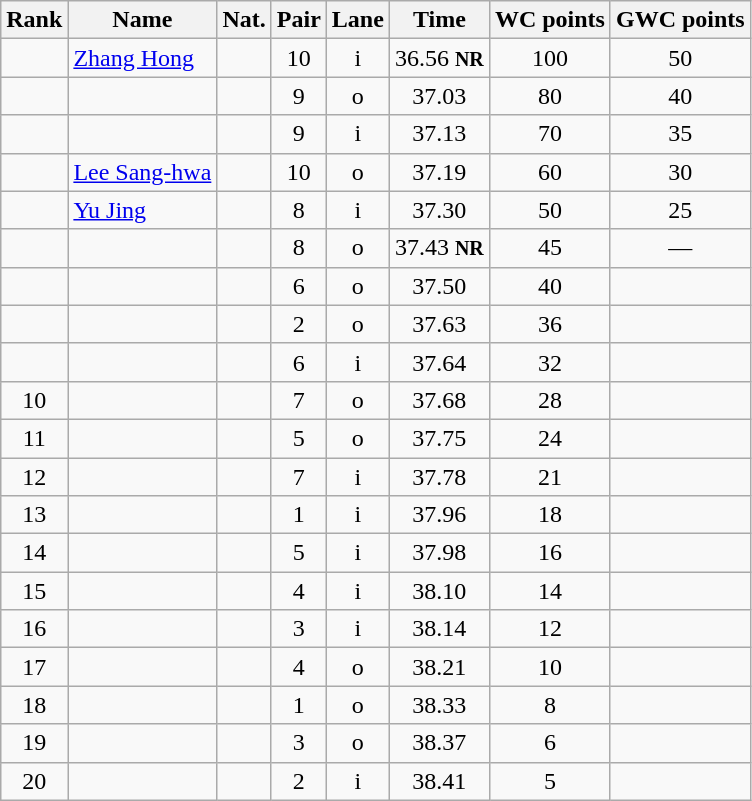<table class="wikitable sortable" style="text-align:center">
<tr>
<th>Rank</th>
<th>Name</th>
<th>Nat.</th>
<th>Pair</th>
<th>Lane</th>
<th>Time</th>
<th>WC points</th>
<th>GWC points</th>
</tr>
<tr>
<td></td>
<td align=left><a href='#'>Zhang Hong</a></td>
<td></td>
<td>10</td>
<td>i</td>
<td>36.56 <strong><small>NR</small></strong></td>
<td>100</td>
<td>50</td>
</tr>
<tr>
<td></td>
<td align=left></td>
<td></td>
<td>9</td>
<td>o</td>
<td>37.03</td>
<td>80</td>
<td>40</td>
</tr>
<tr>
<td></td>
<td align=left></td>
<td></td>
<td>9</td>
<td>i</td>
<td>37.13</td>
<td>70</td>
<td>35</td>
</tr>
<tr>
<td></td>
<td align=left><a href='#'>Lee Sang-hwa</a></td>
<td></td>
<td>10</td>
<td>o</td>
<td>37.19</td>
<td>60</td>
<td>30</td>
</tr>
<tr>
<td></td>
<td align=left><a href='#'>Yu Jing</a></td>
<td></td>
<td>8</td>
<td>i</td>
<td>37.30</td>
<td>50</td>
<td>25</td>
</tr>
<tr>
<td></td>
<td align=left></td>
<td></td>
<td>8</td>
<td>o</td>
<td>37.43 <strong><small>NR</small></strong></td>
<td>45</td>
<td>—</td>
</tr>
<tr>
<td></td>
<td align=left></td>
<td></td>
<td>6</td>
<td>o</td>
<td>37.50</td>
<td>40</td>
<td></td>
</tr>
<tr>
<td></td>
<td align=left></td>
<td></td>
<td>2</td>
<td>o</td>
<td>37.63</td>
<td>36</td>
<td></td>
</tr>
<tr>
<td></td>
<td align=left></td>
<td></td>
<td>6</td>
<td>i</td>
<td>37.64</td>
<td>32</td>
<td></td>
</tr>
<tr>
<td>10</td>
<td align=left></td>
<td></td>
<td>7</td>
<td>o</td>
<td>37.68</td>
<td>28</td>
<td></td>
</tr>
<tr>
<td>11</td>
<td align=left></td>
<td></td>
<td>5</td>
<td>o</td>
<td>37.75</td>
<td>24</td>
<td></td>
</tr>
<tr>
<td>12</td>
<td align=left></td>
<td></td>
<td>7</td>
<td>i</td>
<td>37.78</td>
<td>21</td>
<td></td>
</tr>
<tr>
<td>13</td>
<td align=left></td>
<td></td>
<td>1</td>
<td>i</td>
<td>37.96</td>
<td>18</td>
<td></td>
</tr>
<tr>
<td>14</td>
<td align=left></td>
<td></td>
<td>5</td>
<td>i</td>
<td>37.98</td>
<td>16</td>
<td></td>
</tr>
<tr>
<td>15</td>
<td align=left></td>
<td></td>
<td>4</td>
<td>i</td>
<td>38.10</td>
<td>14</td>
<td></td>
</tr>
<tr>
<td>16</td>
<td align=left></td>
<td></td>
<td>3</td>
<td>i</td>
<td>38.14</td>
<td>12</td>
<td></td>
</tr>
<tr>
<td>17</td>
<td align=left></td>
<td></td>
<td>4</td>
<td>o</td>
<td>38.21</td>
<td>10</td>
<td></td>
</tr>
<tr>
<td>18</td>
<td align=left></td>
<td></td>
<td>1</td>
<td>o</td>
<td>38.33</td>
<td>8</td>
<td></td>
</tr>
<tr>
<td>19</td>
<td align=left></td>
<td></td>
<td>3</td>
<td>o</td>
<td>38.37</td>
<td>6</td>
<td></td>
</tr>
<tr>
<td>20</td>
<td align=left></td>
<td></td>
<td>2</td>
<td>i</td>
<td>38.41</td>
<td>5</td>
<td></td>
</tr>
</table>
